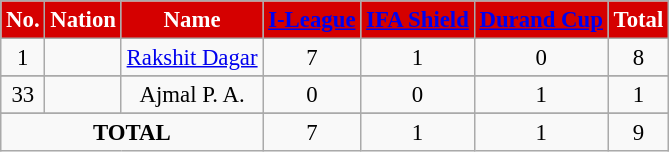<table class="wikitable sortable" style="font-size: 95%; text-align: center;">
<tr>
<th style="background:#d50000; color:white;" text-align:center;">No.</th>
<th style="background:#d50000; color:white;" text-align:center;">Nation</th>
<th style="background:#d50000; color:white;" text-align:center;">Name</th>
<th style="background:#d50000; color:white;" text-align:center;"><a href='#'>I-League</a></th>
<th style="background:#d50000; color:white;" text-align:center;"><a href='#'>IFA Shield</a></th>
<th style="background:#d50000; color:white;" text-align:center;"><a href='#'>Durand Cup</a></th>
<th style="background:#d50000; color:white;" text-align:center;">Total</th>
</tr>
<tr>
<td>1</td>
<td></td>
<td><a href='#'>Rakshit Dagar</a></td>
<td>7</td>
<td>1</td>
<td>0</td>
<td>8</td>
</tr>
<tr bgcolor="#efefef">
</tr>
<tr>
<td>33</td>
<td></td>
<td>Ajmal P. A.</td>
<td>0</td>
<td>0</td>
<td>1</td>
<td>1</td>
</tr>
<tr bgcolor="#efefef">
</tr>
<tr>
<td colspan=3><strong>TOTAL</strong></td>
<td>7</td>
<td>1</td>
<td>1</td>
<td>9</td>
</tr>
</table>
